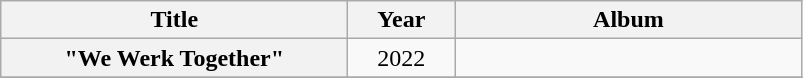<table class="wikitable plainrowheaders" style="text-align:center;" border="1">
<tr>
<th scope="col" style="width:14em;">Title</th>
<th scope="col" style="width:4em;">Year</th>
<th scope="col" style="width:14em;">Album</th>
</tr>
<tr>
<th scope="row">"We Werk Together"<br></th>
<td>2022</td>
<td></td>
</tr>
<tr>
</tr>
</table>
